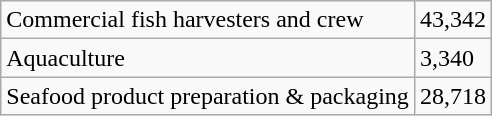<table class="wikitable">
<tr>
<td>Commercial fish harvesters and crew</td>
<td>43,342</td>
</tr>
<tr>
<td>Aquaculture</td>
<td>3,340</td>
</tr>
<tr>
<td>Seafood product preparation & packaging</td>
<td>28,718</td>
</tr>
</table>
